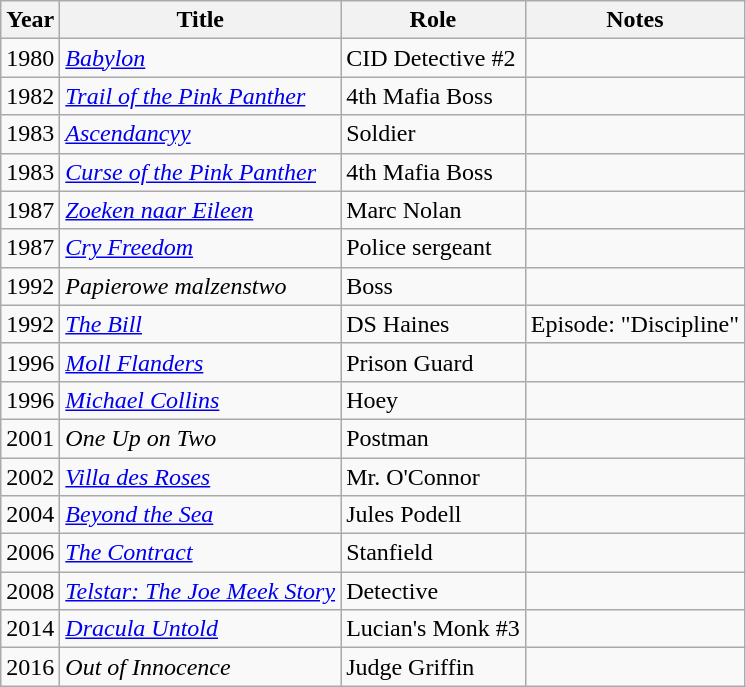<table class="wikitable">
<tr>
<th>Year</th>
<th>Title</th>
<th>Role</th>
<th>Notes</th>
</tr>
<tr>
<td>1980</td>
<td><em><a href='#'>Babylon</a></em></td>
<td>CID Detective #2</td>
<td></td>
</tr>
<tr>
<td>1982</td>
<td><em><a href='#'>Trail of the Pink Panther</a></em></td>
<td>4th Mafia Boss</td>
<td></td>
</tr>
<tr>
<td>1983</td>
<td><em><a href='#'>Ascendancyy</a></em></td>
<td>Soldier</td>
<td></td>
</tr>
<tr>
<td>1983</td>
<td><em><a href='#'>Curse of the Pink Panther</a></em></td>
<td>4th Mafia Boss</td>
<td></td>
</tr>
<tr>
<td>1987</td>
<td><em><a href='#'>Zoeken naar Eileen</a></em></td>
<td>Marc Nolan</td>
<td></td>
</tr>
<tr>
<td>1987</td>
<td><em><a href='#'>Cry Freedom</a></em></td>
<td>Police sergeant</td>
<td></td>
</tr>
<tr>
<td>1992</td>
<td><em>Papierowe malzenstwo</em></td>
<td>Boss</td>
<td></td>
</tr>
<tr>
<td>1992</td>
<td><em><a href='#'>The Bill</a></em></td>
<td>DS Haines</td>
<td>Episode: "Discipline"</td>
</tr>
<tr>
<td>1996</td>
<td><em><a href='#'>Moll Flanders</a></em></td>
<td>Prison Guard</td>
<td></td>
</tr>
<tr>
<td>1996</td>
<td><em><a href='#'>Michael Collins</a></em></td>
<td>Hoey</td>
<td></td>
</tr>
<tr>
<td>2001</td>
<td><em>One Up on Two</em></td>
<td>Postman</td>
<td></td>
</tr>
<tr>
<td>2002</td>
<td><em><a href='#'>Villa des Roses</a></em></td>
<td>Mr. O'Connor</td>
<td></td>
</tr>
<tr>
<td>2004</td>
<td><em><a href='#'>Beyond the Sea</a></em></td>
<td>Jules Podell</td>
<td></td>
</tr>
<tr>
<td>2006</td>
<td><em><a href='#'>The Contract</a></em></td>
<td>Stanfield</td>
<td></td>
</tr>
<tr>
<td>2008</td>
<td><em><a href='#'>Telstar: The Joe Meek Story</a></em></td>
<td>Detective</td>
<td></td>
</tr>
<tr>
<td>2014</td>
<td><em><a href='#'>Dracula Untold</a></em></td>
<td>Lucian's Monk #3</td>
<td></td>
</tr>
<tr>
<td>2016</td>
<td><em>Out of Innocence</em></td>
<td>Judge Griffin</td>
<td></td>
</tr>
</table>
